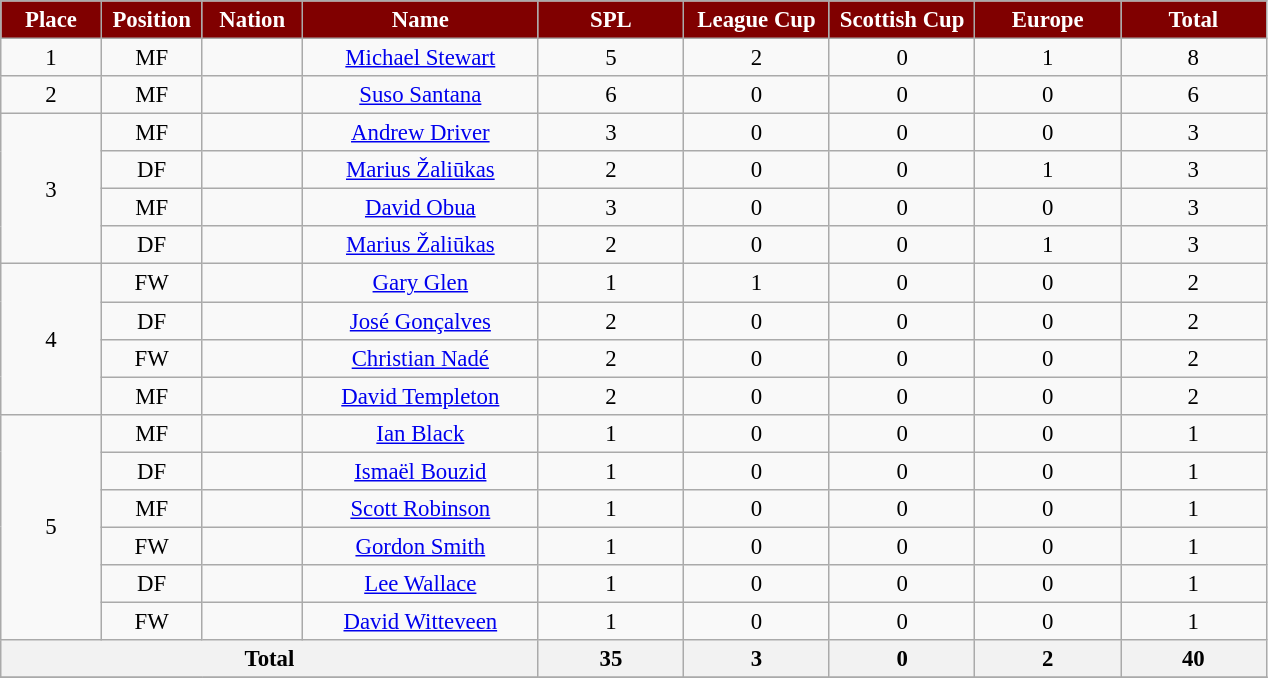<table class="wikitable" style="font-size: 95%; text-align: center;">
<tr>
<th style="background:maroon; color:white;" scope="col" width=60>Place</th>
<th style="background:maroon; color:white;" scope="col" width=60>Position</th>
<th style="background:maroon; color:white;" scope="col" width=60>Nation</th>
<th style="background:maroon; color:white;" scope="col" width=150>Name</th>
<th style="background:maroon; color:white;" scope="col" width=90>SPL</th>
<th style="background:maroon; color:white;" scope="col" width=90>League Cup</th>
<th style="background:maroon; color:white;" scope="col" width=90>Scottish Cup</th>
<th style="background:maroon; color:white;" scope="col" width=90>Europe</th>
<th style="background:maroon; color:white;" scope="col" width=90>Total</th>
</tr>
<tr>
<td>1</td>
<td>MF</td>
<td></td>
<td><a href='#'>Michael Stewart</a></td>
<td>5</td>
<td>2</td>
<td>0</td>
<td>1</td>
<td>8</td>
</tr>
<tr>
<td>2</td>
<td>MF</td>
<td></td>
<td><a href='#'>Suso Santana</a></td>
<td>6</td>
<td>0</td>
<td>0</td>
<td>0</td>
<td>6</td>
</tr>
<tr>
<td rowspan=4>3</td>
<td>MF</td>
<td></td>
<td><a href='#'>Andrew Driver</a></td>
<td>3</td>
<td>0</td>
<td>0</td>
<td>0</td>
<td>3</td>
</tr>
<tr>
<td>DF</td>
<td></td>
<td><a href='#'>Marius Žaliūkas</a></td>
<td>2</td>
<td>0</td>
<td>0</td>
<td>1</td>
<td>3</td>
</tr>
<tr>
<td>MF</td>
<td></td>
<td><a href='#'>David Obua</a></td>
<td>3</td>
<td>0</td>
<td>0</td>
<td>0</td>
<td>3</td>
</tr>
<tr>
<td>DF</td>
<td></td>
<td><a href='#'>Marius Žaliūkas</a></td>
<td>2</td>
<td>0</td>
<td>0</td>
<td>1</td>
<td>3</td>
</tr>
<tr>
<td rowspan=4>4</td>
<td>FW</td>
<td></td>
<td><a href='#'>Gary Glen</a></td>
<td>1</td>
<td>1</td>
<td>0</td>
<td>0</td>
<td>2</td>
</tr>
<tr>
<td>DF</td>
<td></td>
<td><a href='#'>José Gonçalves</a></td>
<td>2</td>
<td>0</td>
<td>0</td>
<td>0</td>
<td>2</td>
</tr>
<tr>
<td>FW</td>
<td></td>
<td><a href='#'>Christian Nadé</a></td>
<td>2</td>
<td>0</td>
<td>0</td>
<td>0</td>
<td>2</td>
</tr>
<tr>
<td>MF</td>
<td></td>
<td><a href='#'>David Templeton</a></td>
<td>2</td>
<td>0</td>
<td>0</td>
<td>0</td>
<td>2</td>
</tr>
<tr>
<td rowspan=6>5</td>
<td>MF</td>
<td></td>
<td><a href='#'>Ian Black</a></td>
<td>1</td>
<td>0</td>
<td>0</td>
<td>0</td>
<td>1</td>
</tr>
<tr>
<td>DF</td>
<td></td>
<td><a href='#'>Ismaël Bouzid</a></td>
<td>1</td>
<td>0</td>
<td>0</td>
<td>0</td>
<td>1</td>
</tr>
<tr>
<td>MF</td>
<td></td>
<td><a href='#'>Scott Robinson</a></td>
<td>1</td>
<td>0</td>
<td>0</td>
<td>0</td>
<td>1</td>
</tr>
<tr>
<td>FW</td>
<td></td>
<td><a href='#'>Gordon Smith</a></td>
<td>1</td>
<td>0</td>
<td>0</td>
<td>0</td>
<td>1</td>
</tr>
<tr>
<td>DF</td>
<td></td>
<td><a href='#'>Lee Wallace</a></td>
<td>1</td>
<td>0</td>
<td>0</td>
<td>0</td>
<td>1</td>
</tr>
<tr>
<td>FW</td>
<td></td>
<td><a href='#'>David Witteveen</a></td>
<td>1</td>
<td>0</td>
<td>0</td>
<td>0</td>
<td>1</td>
</tr>
<tr>
<th colspan=4>Total</th>
<th>35</th>
<th>3</th>
<th>0</th>
<th>2</th>
<th>40</th>
</tr>
<tr>
</tr>
</table>
